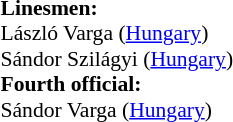<table style="width:100%; font-size:90%;">
<tr>
<td><br><strong>Linesmen:</strong>
<br>László Varga (<a href='#'>Hungary</a>)
<br>Sándor Szilágyi (<a href='#'>Hungary</a>)
<br><strong>Fourth official:</strong>
<br>Sándor Varga (<a href='#'>Hungary</a>)</td>
</tr>
</table>
